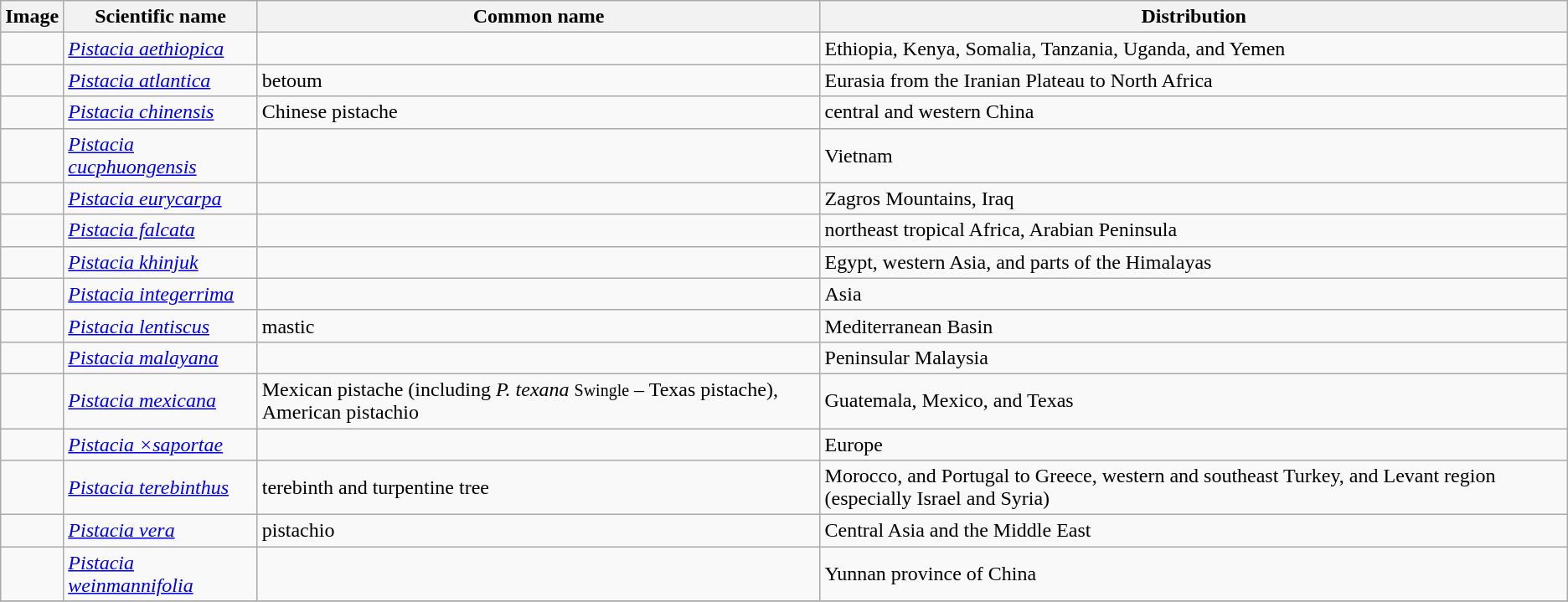<table class="wikitable">
<tr>
<th>Image</th>
<th>Scientific name</th>
<th>Common name</th>
<th>Distribution</th>
</tr>
<tr>
<td></td>
<td><em><a href='#'>Pistacia aethiopica</a></em> </td>
<td></td>
<td>Ethiopia, Kenya, Somalia, Tanzania, Uganda, and Yemen</td>
</tr>
<tr>
<td></td>
<td><em><a href='#'>Pistacia atlantica</a></em> </td>
<td>betoum</td>
<td>Eurasia from the Iranian Plateau to North Africa</td>
</tr>
<tr>
<td></td>
<td><em><a href='#'>Pistacia chinensis</a></em> </td>
<td>Chinese pistache</td>
<td>central and western China</td>
</tr>
<tr>
<td></td>
<td><em><a href='#'>Pistacia cucphuongensis</a></em> </td>
<td></td>
<td>Vietnam</td>
</tr>
<tr>
<td></td>
<td><em><a href='#'>Pistacia eurycarpa</a></em> </td>
<td></td>
<td>Zagros Mountains, Iraq</td>
</tr>
<tr>
<td></td>
<td><em><a href='#'>Pistacia falcata</a></em> </td>
<td></td>
<td>northeast tropical Africa, Arabian Peninsula</td>
</tr>
<tr>
<td></td>
<td><em><a href='#'>Pistacia khinjuk</a></em> </td>
<td></td>
<td>Egypt, western Asia, and parts of the Himalayas</td>
</tr>
<tr>
<td></td>
<td><em><a href='#'>Pistacia integerrima</a></em> </td>
<td></td>
<td>Asia</td>
</tr>
<tr>
<td></td>
<td><em><a href='#'>Pistacia lentiscus</a></em> </td>
<td>mastic</td>
<td>Mediterranean Basin</td>
</tr>
<tr>
<td></td>
<td><em><a href='#'>Pistacia malayana</a></em> </td>
<td></td>
<td>Peninsular Malaysia</td>
</tr>
<tr>
<td></td>
<td><em><a href='#'>Pistacia mexicana</a></em> </td>
<td>Mexican pistache (including <em>P. texana</em> <small>Swingle</small> – Texas pistache), American pistachio</td>
<td>Guatemala, Mexico, and Texas</td>
</tr>
<tr>
<td></td>
<td><em><a href='#'>Pistacia ×saportae</a></em> </td>
<td></td>
<td>Europe</td>
</tr>
<tr>
<td></td>
<td><em><a href='#'>Pistacia terebinthus</a></em> </td>
<td>terebinth and turpentine tree</td>
<td>Morocco, and Portugal to Greece, western and southeast Turkey, and Levant region (especially Israel and Syria)</td>
</tr>
<tr>
<td></td>
<td><em><a href='#'>Pistacia vera</a></em> </td>
<td>pistachio</td>
<td>Central Asia and the Middle East</td>
</tr>
<tr>
<td></td>
<td><em><a href='#'>Pistacia weinmannifolia</a></em> </td>
<td></td>
<td>Yunnan province of China</td>
</tr>
<tr>
</tr>
</table>
